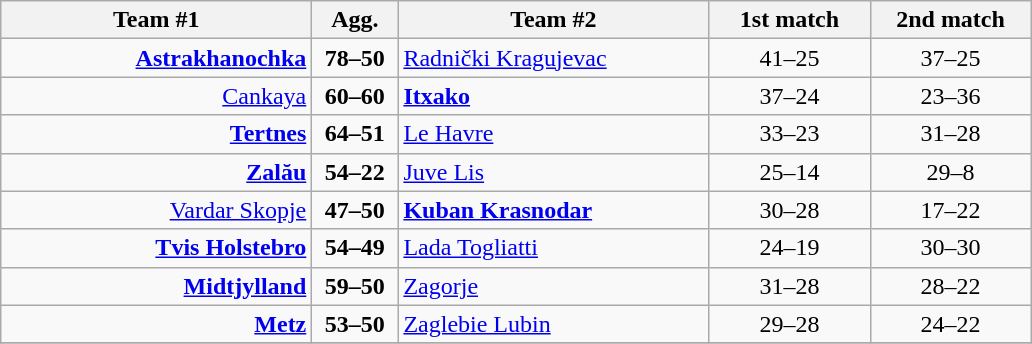<table class=wikitable style="text-align:center">
<tr>
<th width=200>Team #1</th>
<th width=50>Agg.</th>
<th width=200>Team #2</th>
<th width=100>1st match</th>
<th width=100>2nd match</th>
</tr>
<tr>
<td align=right><strong><a href='#'>Astrakhanochka</a></strong> </td>
<td align=center><strong>78–50</strong></td>
<td align=left> <a href='#'>Radnički Kragujevac</a></td>
<td align=center>41–25</td>
<td align=center>37–25</td>
</tr>
<tr>
<td align=right><a href='#'>Cankaya</a> </td>
<td align=center><strong>60–60</strong></td>
<td align=left> <strong><a href='#'>Itxako</a></strong></td>
<td align=center>37–24</td>
<td align=center>23–36</td>
</tr>
<tr>
<td align=right><strong><a href='#'>Tertnes</a></strong> </td>
<td align=center><strong>64–51</strong></td>
<td align=left> <a href='#'>Le Havre</a></td>
<td align=center>33–23</td>
<td align=center>31–28</td>
</tr>
<tr>
<td align=right><strong><a href='#'>Zalău</a></strong> </td>
<td align=center><strong>54–22</strong></td>
<td align=left> <a href='#'>Juve Lis</a></td>
<td align=center>25–14</td>
<td align=center>29–8</td>
</tr>
<tr>
<td align=right><a href='#'>Vardar Skopje</a> </td>
<td align=center><strong>47–50</strong></td>
<td align=left> <strong><a href='#'>Kuban Krasnodar</a></strong></td>
<td align=center>30–28</td>
<td align=center>17–22</td>
</tr>
<tr>
<td align=right><strong><a href='#'>Tvis Holstebro</a></strong> </td>
<td align=center><strong>54–49</strong></td>
<td align=left> <a href='#'>Lada Togliatti</a></td>
<td align=center>24–19</td>
<td align=center>30–30</td>
</tr>
<tr>
<td align=right><strong><a href='#'>Midtjylland</a></strong> </td>
<td align=center><strong>59–50</strong></td>
<td align=left> <a href='#'>Zagorje</a></td>
<td align=center>31–28</td>
<td align=center>28–22</td>
</tr>
<tr>
<td align=right><strong><a href='#'>Metz</a></strong> </td>
<td align=center><strong>53–50</strong></td>
<td align=left> <a href='#'>Zaglebie Lubin</a></td>
<td align=center>29–28</td>
<td align=center>24–22</td>
</tr>
<tr>
</tr>
</table>
